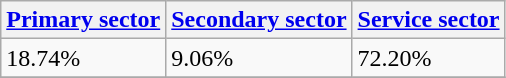<table class="wikitable" border="1">
<tr>
<th><a href='#'>Primary sector</a></th>
<th><a href='#'>Secondary sector</a></th>
<th><a href='#'>Service sector</a></th>
</tr>
<tr>
<td>18.74%</td>
<td>9.06%</td>
<td>72.20%</td>
</tr>
<tr>
</tr>
</table>
